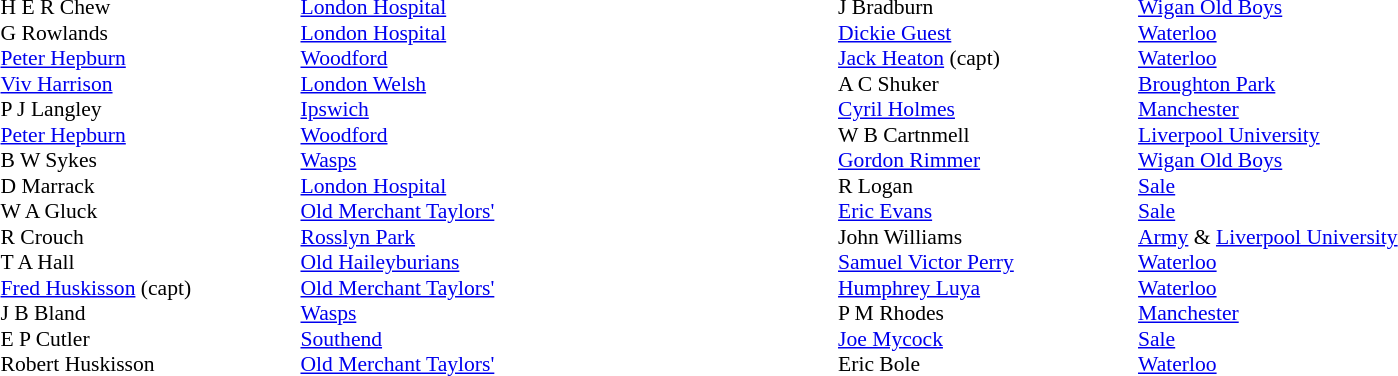<table width="80%">
<tr>
<td valign="top" width="50%"><br><table style="font-size: 90%" cellspacing="0" cellpadding="0">
<tr>
<th width="20"></th>
<th width="200"></th>
</tr>
<tr>
<td></td>
<td>H E R Chew</td>
<td><a href='#'>London Hospital</a></td>
</tr>
<tr>
<td></td>
<td>G Rowlands</td>
<td><a href='#'>London Hospital</a></td>
</tr>
<tr>
<td></td>
<td><a href='#'>Peter Hepburn</a></td>
<td><a href='#'>Woodford</a></td>
</tr>
<tr>
<td></td>
<td><a href='#'>Viv Harrison</a></td>
<td><a href='#'>London Welsh</a></td>
</tr>
<tr>
<td></td>
<td>P J Langley</td>
<td><a href='#'>Ipswich</a></td>
</tr>
<tr>
<td></td>
<td><a href='#'>Peter Hepburn</a></td>
<td><a href='#'>Woodford</a></td>
</tr>
<tr>
<td></td>
<td>B W Sykes</td>
<td><a href='#'>Wasps</a></td>
</tr>
<tr>
<td></td>
<td>D Marrack</td>
<td><a href='#'>London Hospital</a></td>
</tr>
<tr>
<td></td>
<td>W A Gluck</td>
<td><a href='#'>Old Merchant Taylors'</a></td>
</tr>
<tr>
<td></td>
<td>R Crouch</td>
<td><a href='#'>Rosslyn Park</a></td>
</tr>
<tr>
<td></td>
<td>T A Hall</td>
<td><a href='#'>Old Haileyburians</a></td>
</tr>
<tr>
<td></td>
<td><a href='#'>Fred Huskisson</a> (capt)</td>
<td><a href='#'>Old Merchant Taylors'</a></td>
</tr>
<tr>
<td></td>
<td>J B Bland</td>
<td><a href='#'>Wasps</a></td>
</tr>
<tr>
<td></td>
<td>E P Cutler</td>
<td><a href='#'>Southend</a></td>
</tr>
<tr>
<td></td>
<td>Robert Huskisson</td>
<td><a href='#'>Old Merchant Taylors'</a></td>
</tr>
<tr>
</tr>
</table>
</td>
<td valign="top" width="50%"><br><table style="font-size: 90%" cellspacing="0" cellpadding="0" align="center">
<tr>
<th width="20"></th>
<th width="200"></th>
</tr>
<tr>
<td></td>
<td>J Bradburn</td>
<td><a href='#'>Wigan Old Boys</a></td>
</tr>
<tr>
<td></td>
<td><a href='#'>Dickie Guest</a></td>
<td><a href='#'>Waterloo</a></td>
</tr>
<tr>
<td></td>
<td><a href='#'>Jack Heaton</a> (capt)</td>
<td><a href='#'>Waterloo</a></td>
</tr>
<tr>
<td></td>
<td>A C Shuker</td>
<td><a href='#'>Broughton Park</a></td>
</tr>
<tr>
<td></td>
<td><a href='#'>Cyril Holmes</a></td>
<td><a href='#'>Manchester</a></td>
</tr>
<tr>
<td></td>
<td>W B Cartnmell</td>
<td><a href='#'>Liverpool University</a></td>
</tr>
<tr>
<td></td>
<td><a href='#'>Gordon Rimmer</a></td>
<td><a href='#'>Wigan Old Boys</a></td>
</tr>
<tr>
<td></td>
<td>R Logan</td>
<td><a href='#'>Sale</a></td>
</tr>
<tr>
<td></td>
<td><a href='#'>Eric Evans</a></td>
<td><a href='#'>Sale</a></td>
</tr>
<tr>
<td></td>
<td>John Williams</td>
<td><a href='#'>Army</a> & <a href='#'>Liverpool University</a></td>
</tr>
<tr>
<td></td>
<td><a href='#'>Samuel Victor Perry</a></td>
<td><a href='#'>Waterloo</a></td>
</tr>
<tr>
<td></td>
<td><a href='#'>Humphrey Luya</a></td>
<td><a href='#'>Waterloo</a></td>
</tr>
<tr>
<td></td>
<td>P M Rhodes</td>
<td><a href='#'>Manchester</a></td>
</tr>
<tr>
<td></td>
<td><a href='#'>Joe Mycock</a></td>
<td><a href='#'>Sale</a></td>
</tr>
<tr>
<td></td>
<td>Eric Bole</td>
<td><a href='#'>Waterloo</a></td>
</tr>
<tr>
</tr>
</table>
</td>
</tr>
</table>
